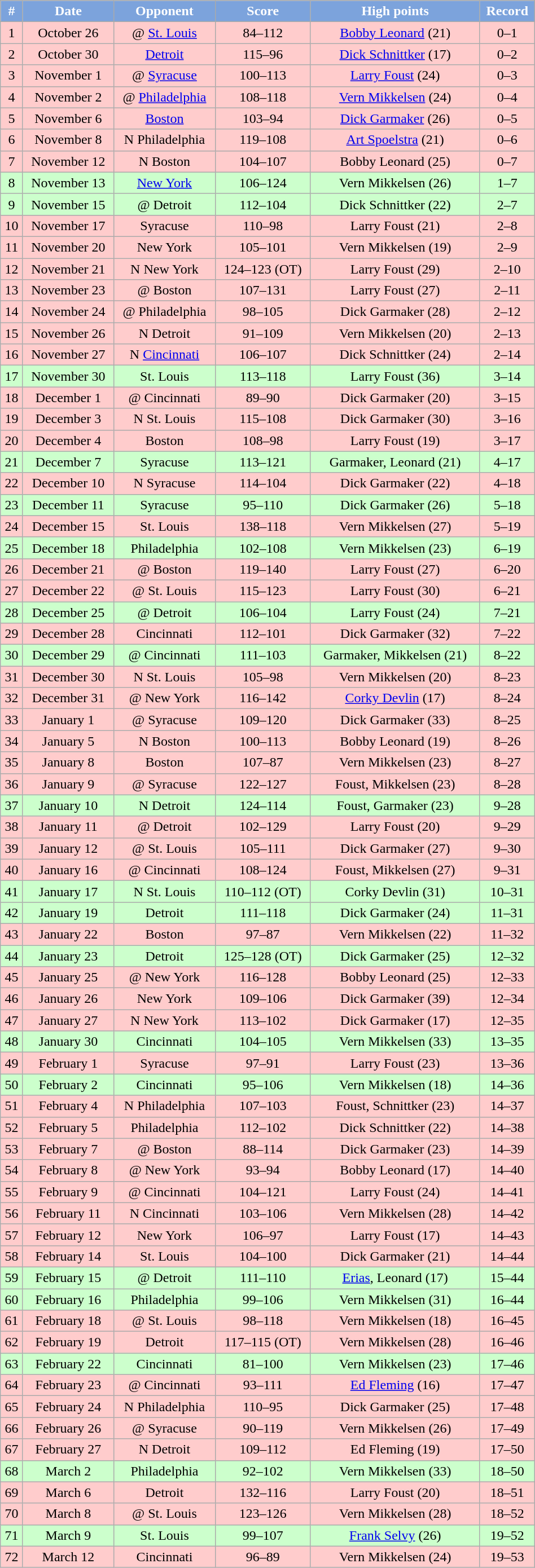<table class="wikitable" width="50%">
<tr align="center"  style="background:#7CA3DC; color:#FFFFFF;">
<td><strong>#</strong></td>
<td><strong>Date</strong></td>
<td><strong>Opponent</strong></td>
<td><strong>Score</strong></td>
<td><strong>High points</strong></td>
<td><strong>Record</strong></td>
</tr>
<tr align="center" bgcolor="ffcccc">
<td>1</td>
<td>October 26</td>
<td>@ <a href='#'>St. Louis</a></td>
<td>84–112</td>
<td><a href='#'>Bobby Leonard</a> (21)</td>
<td>0–1</td>
</tr>
<tr align="center" bgcolor="ffcccc">
<td>2</td>
<td>October 30</td>
<td><a href='#'>Detroit</a></td>
<td>115–96</td>
<td><a href='#'>Dick Schnittker</a> (17)</td>
<td>0–2</td>
</tr>
<tr align="center" bgcolor="ffcccc">
<td>3</td>
<td>November 1</td>
<td>@ <a href='#'>Syracuse</a></td>
<td>100–113</td>
<td><a href='#'>Larry Foust</a> (24)</td>
<td>0–3</td>
</tr>
<tr align="center" bgcolor="ffcccc">
<td>4</td>
<td>November 2</td>
<td>@ <a href='#'>Philadelphia</a></td>
<td>108–118</td>
<td><a href='#'>Vern Mikkelsen</a> (24)</td>
<td>0–4</td>
</tr>
<tr align="center" bgcolor="ffcccc">
<td>5</td>
<td>November 6</td>
<td><a href='#'>Boston</a></td>
<td>103–94</td>
<td><a href='#'>Dick Garmaker</a> (26)</td>
<td>0–5</td>
</tr>
<tr align="center" bgcolor="ffcccc">
<td>6</td>
<td>November 8</td>
<td>N Philadelphia</td>
<td>119–108</td>
<td><a href='#'>Art Spoelstra</a> (21)</td>
<td>0–6</td>
</tr>
<tr align="center" bgcolor="ffcccc">
<td>7</td>
<td>November 12</td>
<td>N Boston</td>
<td>104–107</td>
<td>Bobby Leonard (25)</td>
<td>0–7</td>
</tr>
<tr align="center" bgcolor="ccffcc">
<td>8</td>
<td>November 13</td>
<td><a href='#'>New York</a></td>
<td>106–124</td>
<td>Vern Mikkelsen (26)</td>
<td>1–7</td>
</tr>
<tr align="center" bgcolor="ccffcc">
<td>9</td>
<td>November 15</td>
<td>@ Detroit</td>
<td>112–104</td>
<td>Dick Schnittker (22)</td>
<td>2–7</td>
</tr>
<tr align="center" bgcolor="ffcccc">
<td>10</td>
<td>November 17</td>
<td>Syracuse</td>
<td>110–98</td>
<td>Larry Foust (21)</td>
<td>2–8</td>
</tr>
<tr align="center" bgcolor="ffcccc">
<td>11</td>
<td>November 20</td>
<td>New York</td>
<td>105–101</td>
<td>Vern Mikkelsen (19)</td>
<td>2–9</td>
</tr>
<tr align="center" bgcolor="ffcccc">
<td>12</td>
<td>November 21</td>
<td>N New York</td>
<td>124–123 (OT)</td>
<td>Larry Foust (29)</td>
<td>2–10</td>
</tr>
<tr align="center" bgcolor="ffcccc">
<td>13</td>
<td>November 23</td>
<td>@ Boston</td>
<td>107–131</td>
<td>Larry Foust (27)</td>
<td>2–11</td>
</tr>
<tr align="center" bgcolor="ffcccc">
<td>14</td>
<td>November 24</td>
<td>@ Philadelphia</td>
<td>98–105</td>
<td>Dick Garmaker (28)</td>
<td>2–12</td>
</tr>
<tr align="center" bgcolor="ffcccc">
<td>15</td>
<td>November 26</td>
<td>N Detroit</td>
<td>91–109</td>
<td>Vern Mikkelsen (20)</td>
<td>2–13</td>
</tr>
<tr align="center" bgcolor="ffcccc">
<td>16</td>
<td>November 27</td>
<td>N <a href='#'>Cincinnati</a></td>
<td>106–107</td>
<td>Dick Schnittker (24)</td>
<td>2–14</td>
</tr>
<tr align="center" bgcolor="ccffcc">
<td>17</td>
<td>November 30</td>
<td>St. Louis</td>
<td>113–118</td>
<td>Larry Foust (36)</td>
<td>3–14</td>
</tr>
<tr align="center" bgcolor="ffcccc">
<td>18</td>
<td>December 1</td>
<td>@ Cincinnati</td>
<td>89–90</td>
<td>Dick Garmaker (20)</td>
<td>3–15</td>
</tr>
<tr align="center" bgcolor="ffcccc">
<td>19</td>
<td>December 3</td>
<td>N St. Louis</td>
<td>115–108</td>
<td>Dick Garmaker (30)</td>
<td>3–16</td>
</tr>
<tr align="center" bgcolor="ffcccc">
<td>20</td>
<td>December 4</td>
<td>Boston</td>
<td>108–98</td>
<td>Larry Foust (19)</td>
<td>3–17</td>
</tr>
<tr align="center" bgcolor="ccffcc">
<td>21</td>
<td>December 7</td>
<td>Syracuse</td>
<td>113–121</td>
<td>Garmaker, Leonard (21)</td>
<td>4–17</td>
</tr>
<tr align="center" bgcolor="ffcccc">
<td>22</td>
<td>December 10</td>
<td>N Syracuse</td>
<td>114–104</td>
<td>Dick Garmaker (22)</td>
<td>4–18</td>
</tr>
<tr align="center" bgcolor="ccffcc">
<td>23</td>
<td>December 11</td>
<td>Syracuse</td>
<td>95–110</td>
<td>Dick Garmaker (26)</td>
<td>5–18</td>
</tr>
<tr align="center" bgcolor="ffcccc">
<td>24</td>
<td>December 15</td>
<td>St. Louis</td>
<td>138–118</td>
<td>Vern Mikkelsen (27)</td>
<td>5–19</td>
</tr>
<tr align="center" bgcolor="ccffcc">
<td>25</td>
<td>December 18</td>
<td>Philadelphia</td>
<td>102–108</td>
<td>Vern Mikkelsen (23)</td>
<td>6–19</td>
</tr>
<tr align="center" bgcolor="ffcccc">
<td>26</td>
<td>December 21</td>
<td>@ Boston</td>
<td>119–140</td>
<td>Larry Foust (27)</td>
<td>6–20</td>
</tr>
<tr align="center" bgcolor="ffcccc">
<td>27</td>
<td>December 22</td>
<td>@ St. Louis</td>
<td>115–123</td>
<td>Larry Foust (30)</td>
<td>6–21</td>
</tr>
<tr align="center" bgcolor="ccffcc">
<td>28</td>
<td>December 25</td>
<td>@ Detroit</td>
<td>106–104</td>
<td>Larry Foust (24)</td>
<td>7–21</td>
</tr>
<tr align="center" bgcolor="ffcccc">
<td>29</td>
<td>December 28</td>
<td>Cincinnati</td>
<td>112–101</td>
<td>Dick Garmaker (32)</td>
<td>7–22</td>
</tr>
<tr align="center" bgcolor="ccffcc">
<td>30</td>
<td>December 29</td>
<td>@ Cincinnati</td>
<td>111–103</td>
<td>Garmaker, Mikkelsen (21)</td>
<td>8–22</td>
</tr>
<tr align="center" bgcolor="ffcccc">
<td>31</td>
<td>December 30</td>
<td>N St. Louis</td>
<td>105–98</td>
<td>Vern Mikkelsen (20)</td>
<td>8–23</td>
</tr>
<tr align="center" bgcolor="ffcccc">
<td>32</td>
<td>December 31</td>
<td>@ New York</td>
<td>116–142</td>
<td><a href='#'>Corky Devlin</a> (17)</td>
<td>8–24</td>
</tr>
<tr align="center" bgcolor="ffcccc">
<td>33</td>
<td>January 1</td>
<td>@ Syracuse</td>
<td>109–120</td>
<td>Dick Garmaker (33)</td>
<td>8–25</td>
</tr>
<tr align="center" bgcolor="ffcccc">
<td>34</td>
<td>January 5</td>
<td>N Boston</td>
<td>100–113</td>
<td>Bobby Leonard (19)</td>
<td>8–26</td>
</tr>
<tr align="center" bgcolor="ffcccc">
<td>35</td>
<td>January 8</td>
<td>Boston</td>
<td>107–87</td>
<td>Vern Mikkelsen (23)</td>
<td>8–27</td>
</tr>
<tr align="center" bgcolor="ffcccc">
<td>36</td>
<td>January 9</td>
<td>@ Syracuse</td>
<td>122–127</td>
<td>Foust, Mikkelsen (23)</td>
<td>8–28</td>
</tr>
<tr align="center" bgcolor="ccffcc">
<td>37</td>
<td>January 10</td>
<td>N Detroit</td>
<td>124–114</td>
<td>Foust, Garmaker (23)</td>
<td>9–28</td>
</tr>
<tr align="center" bgcolor="ffcccc">
<td>38</td>
<td>January 11</td>
<td>@ Detroit</td>
<td>102–129</td>
<td>Larry Foust (20)</td>
<td>9–29</td>
</tr>
<tr align="center" bgcolor="ffcccc">
<td>39</td>
<td>January 12</td>
<td>@ St. Louis</td>
<td>105–111</td>
<td>Dick Garmaker (27)</td>
<td>9–30</td>
</tr>
<tr align="center" bgcolor="ffcccc">
<td>40</td>
<td>January 16</td>
<td>@ Cincinnati</td>
<td>108–124</td>
<td>Foust, Mikkelsen (27)</td>
<td>9–31</td>
</tr>
<tr align="center" bgcolor="ccffcc">
<td>41</td>
<td>January 17</td>
<td>N St. Louis</td>
<td>110–112 (OT)</td>
<td>Corky Devlin (31)</td>
<td>10–31</td>
</tr>
<tr align="center" bgcolor="ccffcc">
<td>42</td>
<td>January 19</td>
<td>Detroit</td>
<td>111–118</td>
<td>Dick Garmaker (24)</td>
<td>11–31</td>
</tr>
<tr align="center" bgcolor="ffcccc">
<td>43</td>
<td>January 22</td>
<td>Boston</td>
<td>97–87</td>
<td>Vern Mikkelsen (22)</td>
<td>11–32</td>
</tr>
<tr align="center" bgcolor="ccffcc">
<td>44</td>
<td>January 23</td>
<td>Detroit</td>
<td>125–128 (OT)</td>
<td>Dick Garmaker (25)</td>
<td>12–32</td>
</tr>
<tr align="center" bgcolor="ffcccc">
<td>45</td>
<td>January 25</td>
<td>@ New York</td>
<td>116–128</td>
<td>Bobby Leonard (25)</td>
<td>12–33</td>
</tr>
<tr align="center" bgcolor="ffcccc">
<td>46</td>
<td>January 26</td>
<td>New York</td>
<td>109–106</td>
<td>Dick Garmaker (39)</td>
<td>12–34</td>
</tr>
<tr align="center" bgcolor="ffcccc">
<td>47</td>
<td>January 27</td>
<td>N New York</td>
<td>113–102</td>
<td>Dick Garmaker (17)</td>
<td>12–35</td>
</tr>
<tr align="center" bgcolor="ccffcc">
<td>48</td>
<td>January 30</td>
<td>Cincinnati</td>
<td>104–105</td>
<td>Vern Mikkelsen (33)</td>
<td>13–35</td>
</tr>
<tr align="center" bgcolor="ffcccc">
<td>49</td>
<td>February 1</td>
<td>Syracuse</td>
<td>97–91</td>
<td>Larry Foust (23)</td>
<td>13–36</td>
</tr>
<tr align="center" bgcolor="ccffcc">
<td>50</td>
<td>February 2</td>
<td>Cincinnati</td>
<td>95–106</td>
<td>Vern Mikkelsen (18)</td>
<td>14–36</td>
</tr>
<tr align="center" bgcolor="ffcccc">
<td>51</td>
<td>February 4</td>
<td>N Philadelphia</td>
<td>107–103</td>
<td>Foust, Schnittker (23)</td>
<td>14–37</td>
</tr>
<tr align="center" bgcolor="ffcccc">
<td>52</td>
<td>February 5</td>
<td>Philadelphia</td>
<td>112–102</td>
<td>Dick Schnittker (22)</td>
<td>14–38</td>
</tr>
<tr align="center" bgcolor="ffcccc">
<td>53</td>
<td>February 7</td>
<td>@ Boston</td>
<td>88–114</td>
<td>Dick Garmaker (23)</td>
<td>14–39</td>
</tr>
<tr align="center" bgcolor="ffcccc">
<td>54</td>
<td>February 8</td>
<td>@ New York</td>
<td>93–94</td>
<td>Bobby Leonard (17)</td>
<td>14–40</td>
</tr>
<tr align="center" bgcolor="ffcccc">
<td>55</td>
<td>February 9</td>
<td>@ Cincinnati</td>
<td>104–121</td>
<td>Larry Foust (24)</td>
<td>14–41</td>
</tr>
<tr align="center" bgcolor="ffcccc">
<td>56</td>
<td>February 11</td>
<td>N Cincinnati</td>
<td>103–106</td>
<td>Vern Mikkelsen (28)</td>
<td>14–42</td>
</tr>
<tr align="center" bgcolor="ffcccc">
<td>57</td>
<td>February 12</td>
<td>New York</td>
<td>106–97</td>
<td>Larry Foust (17)</td>
<td>14–43</td>
</tr>
<tr align="center" bgcolor="ffcccc">
<td>58</td>
<td>February 14</td>
<td>St. Louis</td>
<td>104–100</td>
<td>Dick Garmaker (21)</td>
<td>14–44</td>
</tr>
<tr align="center" bgcolor="ccffcc">
<td>59</td>
<td>February 15</td>
<td>@ Detroit</td>
<td>111–110</td>
<td><a href='#'>Erias</a>, Leonard (17)</td>
<td>15–44</td>
</tr>
<tr align="center" bgcolor="ccffcc">
<td>60</td>
<td>February 16</td>
<td>Philadelphia</td>
<td>99–106</td>
<td>Vern Mikkelsen (31)</td>
<td>16–44</td>
</tr>
<tr align="center" bgcolor="ffcccc">
<td>61</td>
<td>February 18</td>
<td>@ St. Louis</td>
<td>98–118</td>
<td>Vern Mikkelsen (18)</td>
<td>16–45</td>
</tr>
<tr align="center" bgcolor="ffcccc">
<td>62</td>
<td>February 19</td>
<td>Detroit</td>
<td>117–115 (OT)</td>
<td>Vern Mikkelsen (28)</td>
<td>16–46</td>
</tr>
<tr align="center" bgcolor="ccffcc">
<td>63</td>
<td>February 22</td>
<td>Cincinnati</td>
<td>81–100</td>
<td>Vern Mikkelsen (23)</td>
<td>17–46</td>
</tr>
<tr align="center" bgcolor="ffcccc">
<td>64</td>
<td>February 23</td>
<td>@ Cincinnati</td>
<td>93–111</td>
<td><a href='#'>Ed Fleming</a> (16)</td>
<td>17–47</td>
</tr>
<tr align="center" bgcolor="ffcccc">
<td>65</td>
<td>February 24</td>
<td>N Philadelphia</td>
<td>110–95</td>
<td>Dick Garmaker (25)</td>
<td>17–48</td>
</tr>
<tr align="center" bgcolor="ffcccc">
<td>66</td>
<td>February 26</td>
<td>@ Syracuse</td>
<td>90–119</td>
<td>Vern Mikkelsen (26)</td>
<td>17–49</td>
</tr>
<tr align="center" bgcolor="ffcccc">
<td>67</td>
<td>February 27</td>
<td>N Detroit</td>
<td>109–112</td>
<td>Ed Fleming (19)</td>
<td>17–50</td>
</tr>
<tr align="center" bgcolor="ccffcc">
<td>68</td>
<td>March 2</td>
<td>Philadelphia</td>
<td>92–102</td>
<td>Vern Mikkelsen (33)</td>
<td>18–50</td>
</tr>
<tr align="center" bgcolor="ffcccc">
<td>69</td>
<td>March 6</td>
<td>Detroit</td>
<td>132–116</td>
<td>Larry Foust (20)</td>
<td>18–51</td>
</tr>
<tr align="center" bgcolor="ffcccc">
<td>70</td>
<td>March 8</td>
<td>@ St. Louis</td>
<td>123–126</td>
<td>Vern Mikkelsen (28)</td>
<td>18–52</td>
</tr>
<tr align="center" bgcolor="ccffcc">
<td>71</td>
<td>March 9</td>
<td>St. Louis</td>
<td>99–107</td>
<td><a href='#'>Frank Selvy</a> (26)</td>
<td>19–52</td>
</tr>
<tr align="center" bgcolor="ffcccc">
<td>72</td>
<td>March 12</td>
<td>Cincinnati</td>
<td>96–89</td>
<td>Vern Mikkelsen (24)</td>
<td>19–53</td>
</tr>
</table>
